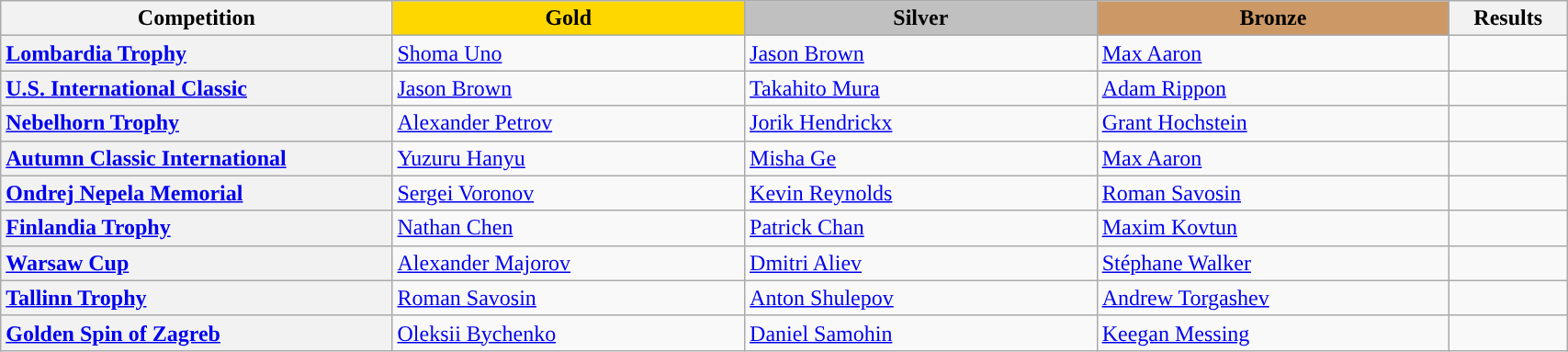<table class="wikitable unsortable" style="text-align:left; width:90%;">
<tr>
<th scope="col" style="text-align:center; width:25%;">Competition</th>
<td scope="col" style="text-align:center; width:22.5%; background:gold"><strong>Gold</strong></td>
<td scope="col" style="text-align:center; width:22.5%; background:silver"><strong>Silver</strong></td>
<td scope="col" style="text-align:center; width:22.5%; background:#c96"><strong>Bronze</strong></td>
<th scope="col" style="text-align:center; width:7.5%;">Results</th>
</tr>
<tr>
<th scope="row" style="text-align:left"> <a href='#'>Lombardia Trophy</a></th>
<td> <a href='#'>Shoma Uno</a></td>
<td> <a href='#'>Jason Brown</a></td>
<td> <a href='#'>Max Aaron</a></td>
<td></td>
</tr>
<tr>
<th scope="row" style="text-align:left"> <a href='#'>U.S. International Classic</a></th>
<td> <a href='#'>Jason Brown</a></td>
<td> <a href='#'>Takahito Mura</a></td>
<td> <a href='#'>Adam Rippon</a></td>
<td></td>
</tr>
<tr>
<th scope="row" style="text-align:left"> <a href='#'>Nebelhorn Trophy</a></th>
<td> <a href='#'>Alexander Petrov</a></td>
<td> <a href='#'>Jorik Hendrickx</a></td>
<td> <a href='#'>Grant Hochstein</a></td>
<td></td>
</tr>
<tr>
<th scope="row" style="text-align:left"> <a href='#'>Autumn Classic International</a></th>
<td> <a href='#'>Yuzuru Hanyu</a></td>
<td> <a href='#'>Misha Ge</a></td>
<td> <a href='#'>Max Aaron</a></td>
<td></td>
</tr>
<tr>
<th scope="row" style="text-align:left"> <a href='#'>Ondrej Nepela Memorial</a></th>
<td> <a href='#'>Sergei Voronov</a></td>
<td> <a href='#'>Kevin Reynolds</a></td>
<td> <a href='#'>Roman Savosin</a></td>
<td></td>
</tr>
<tr>
<th scope="row" style="text-align:left"> <a href='#'>Finlandia Trophy</a></th>
<td> <a href='#'>Nathan Chen</a></td>
<td> <a href='#'>Patrick Chan</a></td>
<td> <a href='#'>Maxim Kovtun</a></td>
<td></td>
</tr>
<tr>
<th scope="row" style="text-align:left"> <a href='#'>Warsaw Cup</a></th>
<td> <a href='#'>Alexander Majorov</a></td>
<td> <a href='#'>Dmitri Aliev</a></td>
<td> <a href='#'>Stéphane Walker</a></td>
<td></td>
</tr>
<tr>
<th scope="row" style="text-align:left"> <a href='#'>Tallinn Trophy</a></th>
<td> <a href='#'>Roman Savosin</a></td>
<td> <a href='#'>Anton Shulepov</a></td>
<td> <a href='#'>Andrew Torgashev</a></td>
<td></td>
</tr>
<tr>
<th scope="row" style="text-align:left"> <a href='#'>Golden Spin of Zagreb</a></th>
<td> <a href='#'>Oleksii Bychenko</a></td>
<td> <a href='#'>Daniel Samohin</a></td>
<td> <a href='#'>Keegan Messing</a></td>
<td></td>
</tr>
</table>
